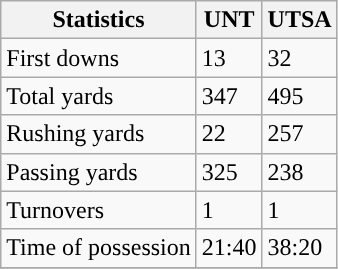<table class="wikitable">
<tr>
<th>Statistics</th>
<th>UNT</th>
<th>UTSA</th>
</tr>
<tr>
<td>First downs</td>
<td>13</td>
<td>32</td>
</tr>
<tr>
<td>Total yards</td>
<td>347</td>
<td>495</td>
</tr>
<tr>
<td>Rushing yards</td>
<td>22</td>
<td>257</td>
</tr>
<tr>
<td>Passing yards</td>
<td>325</td>
<td>238</td>
</tr>
<tr>
<td>Turnovers</td>
<td>1</td>
<td>1</td>
</tr>
<tr>
<td>Time of possession</td>
<td>21:40</td>
<td>38:20</td>
</tr>
<tr>
</tr>
</table>
